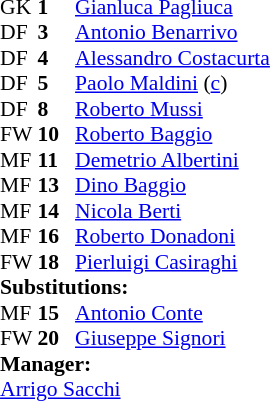<table style="font-size: 90%" cellspacing="0" cellpadding="0" align=center>
<tr>
<th width="25"></th>
<th width="25"></th>
</tr>
<tr>
<td>GK</td>
<td><strong>1</strong></td>
<td><a href='#'>Gianluca Pagliuca</a></td>
</tr>
<tr>
<td>DF</td>
<td><strong>3</strong></td>
<td><a href='#'>Antonio Benarrivo</a></td>
</tr>
<tr>
<td>DF</td>
<td><strong>4</strong></td>
<td><a href='#'>Alessandro Costacurta</a></td>
<td></td>
</tr>
<tr>
<td>DF</td>
<td><strong>5</strong></td>
<td><a href='#'>Paolo Maldini</a> (<a href='#'>c</a>)</td>
</tr>
<tr>
<td>DF</td>
<td><strong>8</strong></td>
<td><a href='#'>Roberto Mussi</a></td>
</tr>
<tr>
<td>FW</td>
<td><strong>10</strong></td>
<td><a href='#'>Roberto Baggio</a></td>
<td></td>
<td></td>
</tr>
<tr>
<td>MF</td>
<td><strong>11</strong></td>
<td><a href='#'>Demetrio Albertini</a></td>
<td></td>
</tr>
<tr>
<td>MF</td>
<td><strong>13</strong></td>
<td><a href='#'>Dino Baggio</a></td>
<td></td>
<td></td>
</tr>
<tr>
<td>MF</td>
<td><strong>14</strong></td>
<td><a href='#'>Nicola Berti</a></td>
</tr>
<tr>
<td>MF</td>
<td><strong>16</strong></td>
<td><a href='#'>Roberto Donadoni</a></td>
</tr>
<tr>
<td>FW</td>
<td><strong>18</strong></td>
<td><a href='#'>Pierluigi Casiraghi</a></td>
</tr>
<tr>
<td colspan=3><strong>Substitutions:</strong></td>
</tr>
<tr>
<td>MF</td>
<td><strong>15</strong></td>
<td><a href='#'>Antonio Conte</a></td>
<td></td>
<td></td>
</tr>
<tr>
<td>FW</td>
<td><strong>20</strong></td>
<td><a href='#'>Giuseppe Signori</a></td>
<td></td>
<td></td>
</tr>
<tr>
<td colspan=3><strong>Manager:</strong></td>
</tr>
<tr>
<td colspan="4"><a href='#'>Arrigo Sacchi</a></td>
</tr>
</table>
